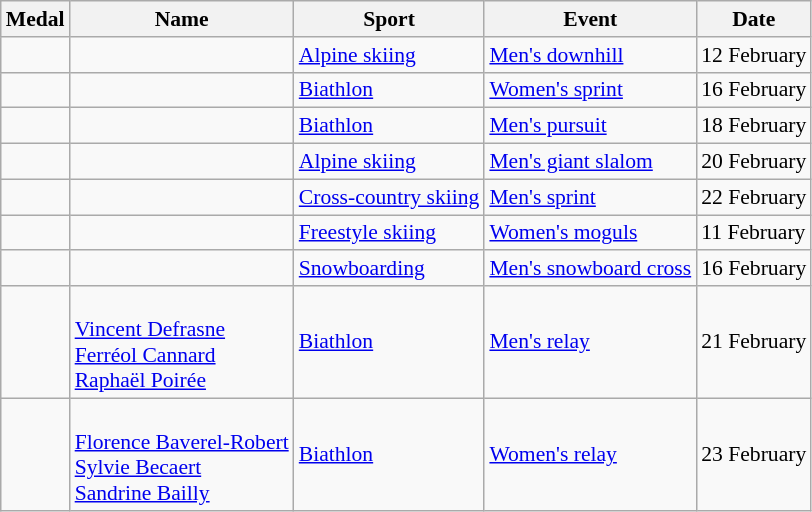<table class="wikitable sortable" style="font-size:90%">
<tr>
<th>Medal</th>
<th>Name</th>
<th>Sport</th>
<th>Event</th>
<th>Date</th>
</tr>
<tr>
<td></td>
<td></td>
<td><a href='#'>Alpine skiing</a></td>
<td><a href='#'>Men's downhill</a></td>
<td>12 February</td>
</tr>
<tr>
<td></td>
<td></td>
<td><a href='#'>Biathlon</a></td>
<td><a href='#'>Women's sprint</a></td>
<td>16 February</td>
</tr>
<tr>
<td></td>
<td></td>
<td><a href='#'>Biathlon</a></td>
<td><a href='#'>Men's pursuit</a></td>
<td>18 February</td>
</tr>
<tr>
<td></td>
<td></td>
<td><a href='#'>Alpine skiing</a></td>
<td><a href='#'>Men's giant slalom</a></td>
<td>20 February</td>
</tr>
<tr>
<td></td>
<td></td>
<td><a href='#'>Cross-country skiing</a></td>
<td><a href='#'>Men's sprint</a></td>
<td>22 February</td>
</tr>
<tr>
<td></td>
<td></td>
<td><a href='#'>Freestyle skiing</a></td>
<td><a href='#'>Women's moguls</a></td>
<td>11 February</td>
</tr>
<tr>
<td></td>
<td></td>
<td><a href='#'>Snowboarding</a></td>
<td><a href='#'>Men's snowboard cross</a></td>
<td>16 February</td>
</tr>
<tr>
<td></td>
<td> <br> <a href='#'>Vincent Defrasne</a><br><a href='#'>Ferréol Cannard</a> <br><a href='#'>Raphaël Poirée</a></td>
<td><a href='#'>Biathlon</a></td>
<td><a href='#'>Men's relay</a></td>
<td>21 February</td>
</tr>
<tr>
<td></td>
<td> <br> <a href='#'>Florence Baverel-Robert</a><br><a href='#'>Sylvie Becaert</a> <br><a href='#'>Sandrine Bailly</a></td>
<td><a href='#'>Biathlon</a></td>
<td><a href='#'>Women's relay</a></td>
<td>23 February</td>
</tr>
</table>
